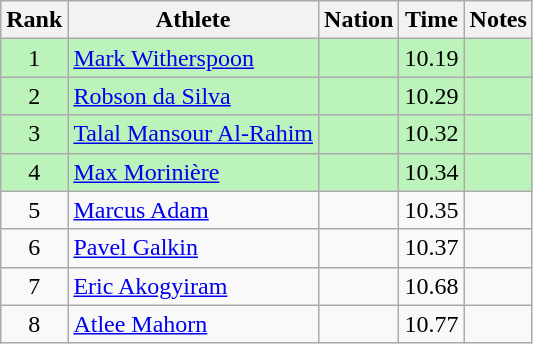<table class="wikitable sortable" style="text-align:center">
<tr>
<th>Rank</th>
<th>Athlete</th>
<th>Nation</th>
<th>Time</th>
<th>Notes</th>
</tr>
<tr style="background:#bbf3bb;">
<td>1</td>
<td align=left><a href='#'>Mark Witherspoon</a></td>
<td align=left></td>
<td>10.19</td>
<td></td>
</tr>
<tr style="background:#bbf3bb;">
<td>2</td>
<td align=left><a href='#'>Robson da Silva</a></td>
<td align=left></td>
<td>10.29</td>
<td></td>
</tr>
<tr style="background:#bbf3bb;">
<td>3</td>
<td align=left><a href='#'>Talal Mansour Al-Rahim</a></td>
<td align=left></td>
<td>10.32</td>
<td></td>
</tr>
<tr style="background:#bbf3bb;">
<td>4</td>
<td align=left><a href='#'>Max Morinière</a></td>
<td align=left></td>
<td>10.34</td>
<td></td>
</tr>
<tr>
<td>5</td>
<td align=left><a href='#'>Marcus Adam</a></td>
<td align=left></td>
<td>10.35</td>
<td></td>
</tr>
<tr>
<td>6</td>
<td align=left><a href='#'>Pavel Galkin</a></td>
<td align=left></td>
<td>10.37</td>
<td></td>
</tr>
<tr>
<td>7</td>
<td align=left><a href='#'>Eric Akogyiram</a></td>
<td align=left></td>
<td>10.68</td>
<td></td>
</tr>
<tr>
<td>8</td>
<td align=left><a href='#'>Atlee Mahorn</a></td>
<td align=left></td>
<td>10.77</td>
<td></td>
</tr>
</table>
